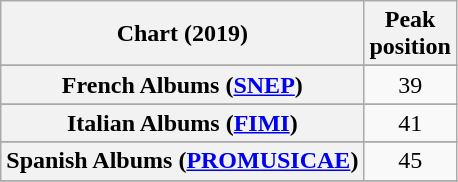<table class="wikitable sortable plainrowheaders" style="text-align:center">
<tr>
<th scope="col">Chart (2019)</th>
<th scope="col">Peak<br>position</th>
</tr>
<tr>
</tr>
<tr>
</tr>
<tr>
<th scope="row">French Albums (<a href='#'>SNEP</a>)</th>
<td>39</td>
</tr>
<tr>
</tr>
<tr>
</tr>
<tr>
<th scope="row">Italian Albums (<a href='#'>FIMI</a>)</th>
<td>41</td>
</tr>
<tr>
</tr>
<tr>
</tr>
<tr>
</tr>
<tr>
<th scope="row">Spanish Albums (<a href='#'>PROMUSICAE</a>)</th>
<td>45</td>
</tr>
<tr>
</tr>
<tr>
</tr>
</table>
